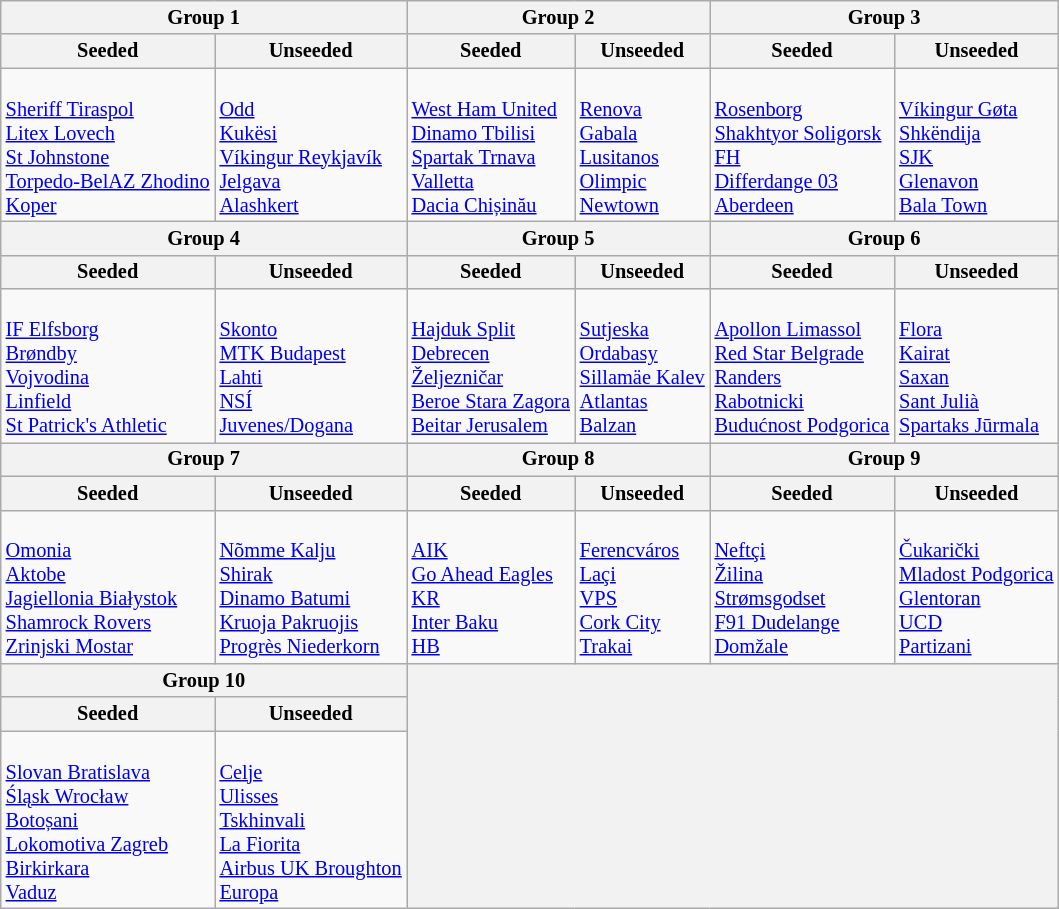<table class="wikitable" style="font-size:85%">
<tr>
<th colspan=2>Group 1</th>
<th colspan=2>Group 2</th>
<th colspan=2>Group 3</th>
</tr>
<tr>
<th>Seeded</th>
<th>Unseeded</th>
<th>Seeded</th>
<th>Unseeded</th>
<th>Seeded</th>
<th>Unseeded</th>
</tr>
<tr>
<td valign=top><br> <a href='#'>Sheriff Tiraspol</a> <br>
 <a href='#'>Litex Lovech</a> <br>
 <a href='#'>St Johnstone</a> <br>
 <a href='#'>Torpedo-BelAZ Zhodino</a> <br>
 <a href='#'>Koper</a> </td>
<td valign=top><br> <a href='#'>Odd</a> <br>
 <a href='#'>Kukësi</a> <br>
 <a href='#'>Víkingur Reykjavík</a> <br>
 <a href='#'>Jelgava</a> <br>
 <a href='#'>Alashkert</a> </td>
<td valign=top><br> <a href='#'>West Ham United</a> <br>
 <a href='#'>Dinamo Tbilisi</a> <br>
 <a href='#'>Spartak Trnava</a> <br>
 <a href='#'>Valletta</a> <br>
 <a href='#'>Dacia Chișinău</a> </td>
<td valign=top><br> <a href='#'>Renova</a> <br>
 <a href='#'>Gabala</a> <br>
 <a href='#'>Lusitanos</a> <br>
 <a href='#'>Olimpic</a> <br>
 <a href='#'>Newtown</a> </td>
<td valign=top><br> <a href='#'>Rosenborg</a> <br>
 <a href='#'>Shakhtyor Soligorsk</a> <br>
 <a href='#'>FH</a> <br>
 <a href='#'>Differdange 03</a> <br>
 <a href='#'>Aberdeen</a> </td>
<td valign=top><br> <a href='#'>Víkingur Gøta</a> <br>
 <a href='#'>Shkëndija</a> <br>
 <a href='#'>SJK</a> <br>
 <a href='#'>Glenavon</a> <br>
 <a href='#'>Bala Town</a> </td>
</tr>
<tr>
<th colspan=2>Group 4</th>
<th colspan=2>Group 5</th>
<th colspan=2>Group 6</th>
</tr>
<tr>
<th>Seeded</th>
<th>Unseeded</th>
<th>Seeded</th>
<th>Unseeded</th>
<th>Seeded</th>
<th>Unseeded</th>
</tr>
<tr>
<td valign=top><br> <a href='#'>IF Elfsborg</a> <br>
 <a href='#'>Brøndby</a> <br>
 <a href='#'>Vojvodina</a> <br>
 <a href='#'>Linfield</a> <br>
 <a href='#'>St Patrick's Athletic</a> </td>
<td valign=top><br> <a href='#'>Skonto</a> <br>
 <a href='#'>MTK Budapest</a> <br>
 <a href='#'>Lahti</a> <br>
 <a href='#'>NSÍ</a> <br>
 <a href='#'>Juvenes/Dogana</a> </td>
<td valign=top><br> <a href='#'>Hajduk Split</a> <br>
 <a href='#'>Debrecen</a> <br>
 <a href='#'>Željezničar</a> <br>
 <a href='#'>Beroe Stara Zagora</a> <br>
 <a href='#'>Beitar Jerusalem</a> </td>
<td valign=top><br> <a href='#'>Sutjeska</a> <br>
 <a href='#'>Ordabasy</a> <br>
 <a href='#'>Sillamäe Kalev</a> <br>
 <a href='#'>Atlantas</a> <br>
 <a href='#'>Balzan</a> </td>
<td valign=top><br> <a href='#'>Apollon Limassol</a> <br>
 <a href='#'>Red Star Belgrade</a> <br>
 <a href='#'>Randers</a> <br>
 <a href='#'>Rabotnicki</a> <br>
 <a href='#'>Budućnost Podgorica</a> </td>
<td valign=top><br> <a href='#'>Flora</a> <br>
 <a href='#'>Kairat</a> <br>
 <a href='#'>Saxan</a> <br>
 <a href='#'>Sant Julià</a> <br>
 <a href='#'>Spartaks Jūrmala</a> </td>
</tr>
<tr>
<th colspan=2>Group 7</th>
<th colspan=2>Group 8</th>
<th colspan=2>Group 9</th>
</tr>
<tr>
<th>Seeded</th>
<th>Unseeded</th>
<th>Seeded</th>
<th>Unseeded</th>
<th>Seeded</th>
<th>Unseeded</th>
</tr>
<tr>
<td valign=top><br> <a href='#'>Omonia</a> <br>
 <a href='#'>Aktobe</a> <br>
 <a href='#'>Jagiellonia Białystok</a> <br>
 <a href='#'>Shamrock Rovers</a> <br>
 <a href='#'>Zrinjski Mostar</a> </td>
<td valign=top><br> <a href='#'>Nõmme Kalju</a> <br>
 <a href='#'>Shirak</a> <br>
 <a href='#'>Dinamo Batumi</a> <br>
 <a href='#'>Kruoja Pakruojis</a> <br>
 <a href='#'>Progrès Niederkorn</a> </td>
<td valign=top><br> <a href='#'>AIK</a> <br>
 <a href='#'>Go Ahead Eagles</a> <br>
 <a href='#'>KR</a> <br>
 <a href='#'>Inter Baku</a> <br>
 <a href='#'>HB</a> </td>
<td valign=top><br> <a href='#'>Ferencváros</a> <br>
 <a href='#'>Laçi</a> <br>
 <a href='#'>VPS</a> <br>
 <a href='#'>Cork City</a> <br>
 <a href='#'>Trakai</a> </td>
<td valign=top><br> <a href='#'>Neftçi</a> <br>
 <a href='#'>Žilina</a> <br>
 <a href='#'>Strømsgodset</a> <br>
 <a href='#'>F91 Dudelange</a> <br>
 <a href='#'>Domžale</a> </td>
<td valign=top><br> <a href='#'>Čukarički</a> <br>
 <a href='#'>Mladost Podgorica</a> <br>
 <a href='#'>Glentoran</a> <br>
 <a href='#'>UCD</a> <br>
 <a href='#'>Partizani</a> </td>
</tr>
<tr>
<th colspan=2>Group 10</th>
<th rowspan=3 colspan=4></th>
</tr>
<tr>
<th>Seeded</th>
<th>Unseeded</th>
</tr>
<tr>
<td valign=top><br> <a href='#'>Slovan Bratislava</a> <br>
 <a href='#'>Śląsk Wrocław</a> <br>
 <a href='#'>Botoșani</a> <br>
 <a href='#'>Lokomotiva Zagreb</a> <br>
 <a href='#'>Birkirkara</a> <br>
 <a href='#'>Vaduz</a> </td>
<td valign=top><br> <a href='#'>Celje</a> <br>
 <a href='#'>Ulisses</a> <br>
 <a href='#'>Tskhinvali</a> <br>
 <a href='#'>La Fiorita</a> <br>
 <a href='#'>Airbus UK Broughton</a> <br>
 <a href='#'>Europa</a> </td>
</tr>
</table>
